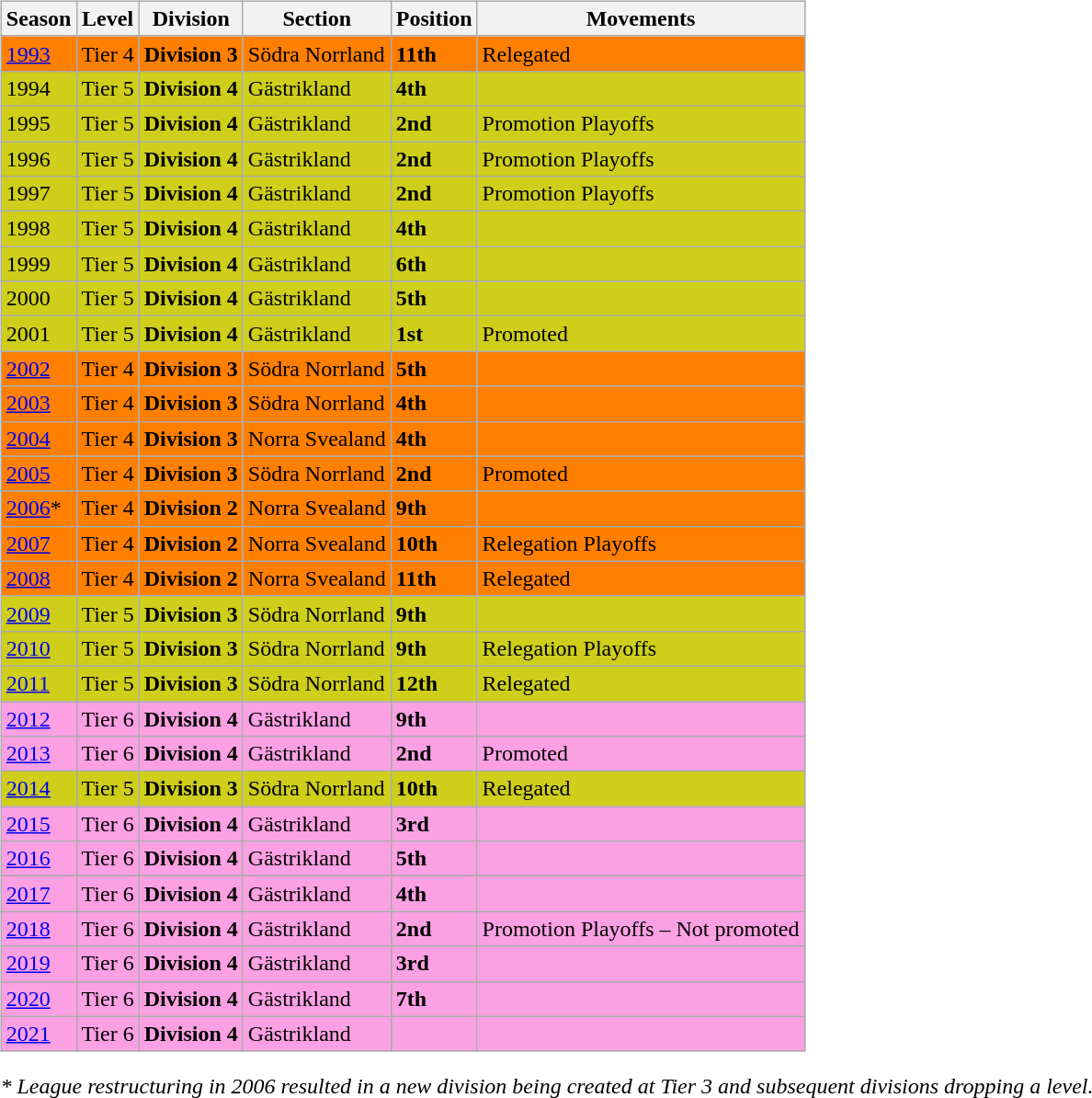<table>
<tr>
<td valign="top" width=0%><br><table class="wikitable">
<tr style="background:#f0f6fa;">
<th><strong>Season</strong></th>
<th><strong>Level</strong></th>
<th><strong>Division</strong></th>
<th><strong>Section</strong></th>
<th><strong>Position</strong></th>
<th><strong>Movements</strong></th>
</tr>
<tr>
<td style="background:#FF7F00;"><a href='#'>1993</a></td>
<td style="background:#FF7F00;">Tier 4</td>
<td style="background:#FF7F00;"><strong>Division 3</strong></td>
<td style="background:#FF7F00;">Södra Norrland</td>
<td style="background:#FF7F00;"><strong>11th</strong></td>
<td style="background:#FF7F00;">Relegated</td>
</tr>
<tr>
<td style="background:#CECE1B;">1994</td>
<td style="background:#CECE1B;">Tier 5</td>
<td style="background:#CECE1B;"><strong>Division 4</strong></td>
<td style="background:#CECE1B;">Gästrikland</td>
<td style="background:#CECE1B;"><strong>4th</strong></td>
<td style="background:#CECE1B;"></td>
</tr>
<tr>
<td style="background:#CECE1B;">1995</td>
<td style="background:#CECE1B;">Tier 5</td>
<td style="background:#CECE1B;"><strong>Division 4</strong></td>
<td style="background:#CECE1B;">Gästrikland</td>
<td style="background:#CECE1B;"><strong>2nd</strong></td>
<td style="background:#CECE1B;">Promotion Playoffs</td>
</tr>
<tr>
<td style="background:#CECE1B;">1996</td>
<td style="background:#CECE1B;">Tier 5</td>
<td style="background:#CECE1B;"><strong>Division 4</strong></td>
<td style="background:#CECE1B;">Gästrikland</td>
<td style="background:#CECE1B;"><strong>2nd</strong></td>
<td style="background:#CECE1B;">Promotion Playoffs</td>
</tr>
<tr>
<td style="background:#CECE1B;">1997</td>
<td style="background:#CECE1B;">Tier 5</td>
<td style="background:#CECE1B;"><strong>Division 4</strong></td>
<td style="background:#CECE1B;">Gästrikland</td>
<td style="background:#CECE1B;"><strong>2nd</strong></td>
<td style="background:#CECE1B;">Promotion Playoffs</td>
</tr>
<tr>
<td style="background:#CECE1B;">1998</td>
<td style="background:#CECE1B;">Tier 5</td>
<td style="background:#CECE1B;"><strong>Division 4</strong></td>
<td style="background:#CECE1B;">Gästrikland</td>
<td style="background:#CECE1B;"><strong>4th</strong></td>
<td style="background:#CECE1B;"></td>
</tr>
<tr>
<td style="background:#CECE1B;">1999</td>
<td style="background:#CECE1B;">Tier 5</td>
<td style="background:#CECE1B;"><strong>Division 4</strong></td>
<td style="background:#CECE1B;">Gästrikland</td>
<td style="background:#CECE1B;"><strong>6th</strong></td>
<td style="background:#CECE1B;"></td>
</tr>
<tr>
<td style="background:#CECE1B;">2000</td>
<td style="background:#CECE1B;">Tier 5</td>
<td style="background:#CECE1B;"><strong>Division 4</strong></td>
<td style="background:#CECE1B;">Gästrikland</td>
<td style="background:#CECE1B;"><strong>5th</strong></td>
<td style="background:#CECE1B;"></td>
</tr>
<tr>
<td style="background:#CECE1B;">2001</td>
<td style="background:#CECE1B;">Tier 5</td>
<td style="background:#CECE1B;"><strong>Division 4</strong></td>
<td style="background:#CECE1B;">Gästrikland</td>
<td style="background:#CECE1B;"><strong>1st</strong></td>
<td style="background:#CECE1B;">Promoted</td>
</tr>
<tr>
<td style="background:#FF7F00;"><a href='#'>2002</a></td>
<td style="background:#FF7F00;">Tier 4</td>
<td style="background:#FF7F00;"><strong>Division 3</strong></td>
<td style="background:#FF7F00;">Södra Norrland</td>
<td style="background:#FF7F00;"><strong>5th</strong></td>
<td style="background:#FF7F00;"></td>
</tr>
<tr>
<td style="background:#FF7F00;"><a href='#'>2003</a></td>
<td style="background:#FF7F00;">Tier 4</td>
<td style="background:#FF7F00;"><strong>Division 3</strong></td>
<td style="background:#FF7F00;">Södra Norrland</td>
<td style="background:#FF7F00;"><strong>4th</strong></td>
<td style="background:#FF7F00;"></td>
</tr>
<tr>
<td style="background:#FF7F00;"><a href='#'>2004</a></td>
<td style="background:#FF7F00;">Tier 4</td>
<td style="background:#FF7F00;"><strong>Division 3</strong></td>
<td style="background:#FF7F00;">Norra Svealand</td>
<td style="background:#FF7F00;"><strong>4th</strong></td>
<td style="background:#FF7F00;"></td>
</tr>
<tr>
<td style="background:#FF7F00;"><a href='#'>2005</a></td>
<td style="background:#FF7F00;">Tier 4</td>
<td style="background:#FF7F00;"><strong>Division 3</strong></td>
<td style="background:#FF7F00;">Södra Norrland</td>
<td style="background:#FF7F00;"><strong>2nd</strong></td>
<td style="background:#FF7F00;">Promoted</td>
</tr>
<tr>
<td style="background:#FF7F00;"><a href='#'>2006</a>*</td>
<td style="background:#FF7F00;">Tier 4</td>
<td style="background:#FF7F00;"><strong>Division 2</strong></td>
<td style="background:#FF7F00;">Norra Svealand</td>
<td style="background:#FF7F00;"><strong>9th</strong></td>
<td style="background:#FF7F00;"></td>
</tr>
<tr>
<td style="background:#FF7F00;"><a href='#'>2007</a></td>
<td style="background:#FF7F00;">Tier 4</td>
<td style="background:#FF7F00;"><strong>Division 2</strong></td>
<td style="background:#FF7F00;">Norra Svealand</td>
<td style="background:#FF7F00;"><strong>10th</strong></td>
<td style="background:#FF7F00;">Relegation Playoffs</td>
</tr>
<tr>
<td style="background:#FF7F00;"><a href='#'>2008</a></td>
<td style="background:#FF7F00;">Tier 4</td>
<td style="background:#FF7F00;"><strong>Division 2</strong></td>
<td style="background:#FF7F00;">Norra Svealand</td>
<td style="background:#FF7F00;"><strong>11th</strong></td>
<td style="background:#FF7F00;">Relegated</td>
</tr>
<tr>
<td style="background:#CECE1B;"><a href='#'>2009</a></td>
<td style="background:#CECE1B;">Tier 5</td>
<td style="background:#CECE1B;"><strong>Division 3</strong></td>
<td style="background:#CECE1B;">Södra Norrland</td>
<td style="background:#CECE1B;"><strong>9th</strong></td>
<td style="background:#CECE1B;"></td>
</tr>
<tr>
<td style="background:#CECE1B;"><a href='#'>2010</a></td>
<td style="background:#CECE1B;">Tier 5</td>
<td style="background:#CECE1B;"><strong>Division 3</strong></td>
<td style="background:#CECE1B;">Södra Norrland</td>
<td style="background:#CECE1B;"><strong>9th</strong></td>
<td style="background:#CECE1B;">Relegation Playoffs</td>
</tr>
<tr>
<td style="background:#CECE1B;"><a href='#'>2011</a></td>
<td style="background:#CECE1B;">Tier 5</td>
<td style="background:#CECE1B;"><strong>Division 3</strong></td>
<td style="background:#CECE1B;">Södra Norrland</td>
<td style="background:#CECE1B;"><strong>12th</strong></td>
<td style="background:#CECE1B;">Relegated</td>
</tr>
<tr>
<td style="background:#FBA0E3;"><a href='#'>2012</a></td>
<td style="background:#FBA0E3;">Tier 6</td>
<td style="background:#FBA0E3;"><strong>Division 4</strong></td>
<td style="background:#FBA0E3;">Gästrikland</td>
<td style="background:#FBA0E3;"><strong>9th</strong></td>
<td style="background:#FBA0E3;"></td>
</tr>
<tr>
<td style="background:#FBA0E3;"><a href='#'>2013</a></td>
<td style="background:#FBA0E3;">Tier 6</td>
<td style="background:#FBA0E3;"><strong>Division 4</strong></td>
<td style="background:#FBA0E3;">Gästrikland</td>
<td style="background:#FBA0E3;"><strong>2nd</strong></td>
<td style="background:#FBA0E3;">Promoted</td>
</tr>
<tr>
<td style="background:#CECE1B;"><a href='#'>2014</a></td>
<td style="background:#CECE1B;">Tier 5</td>
<td style="background:#CECE1B;"><strong>Division 3</strong></td>
<td style="background:#CECE1B;">Södra Norrland</td>
<td style="background:#CECE1B;"><strong>10th</strong></td>
<td style="background:#CECE1B;">Relegated</td>
</tr>
<tr>
<td style="background:#FBA0E3;"><a href='#'>2015</a></td>
<td style="background:#FBA0E3;">Tier 6</td>
<td style="background:#FBA0E3;"><strong>Division 4</strong></td>
<td style="background:#FBA0E3;">Gästrikland</td>
<td style="background:#FBA0E3;"><strong>3rd</strong></td>
<td style="background:#FBA0E3;"></td>
</tr>
<tr>
<td style="background:#FBA0E3;"><a href='#'>2016</a></td>
<td style="background:#FBA0E3;">Tier 6</td>
<td style="background:#FBA0E3;"><strong>Division 4</strong></td>
<td style="background:#FBA0E3;">Gästrikland</td>
<td style="background:#FBA0E3;"><strong>5th</strong></td>
<td style="background:#FBA0E3;"></td>
</tr>
<tr>
<td style="background:#FBA0E3;"><a href='#'>2017</a></td>
<td style="background:#FBA0E3;">Tier 6</td>
<td style="background:#FBA0E3;"><strong>Division 4</strong></td>
<td style="background:#FBA0E3;">Gästrikland</td>
<td style="background:#FBA0E3;"><strong>4th</strong></td>
<td style="background:#FBA0E3;"></td>
</tr>
<tr>
<td style="background:#FBA0E3;"><a href='#'>2018</a></td>
<td style="background:#FBA0E3;">Tier 6</td>
<td style="background:#FBA0E3;"><strong>Division 4</strong></td>
<td style="background:#FBA0E3;">Gästrikland</td>
<td style="background:#FBA0E3;"><strong>2nd</strong></td>
<td style="background:#FBA0E3;">Promotion Playoffs – Not promoted</td>
</tr>
<tr>
<td style="background:#FBA0E3;"><a href='#'>2019</a></td>
<td style="background:#FBA0E3;">Tier 6</td>
<td style="background:#FBA0E3;"><strong>Division 4</strong></td>
<td style="background:#FBA0E3;">Gästrikland</td>
<td style="background:#FBA0E3;"><strong>3rd</strong></td>
<td style="background:#FBA0E3;"></td>
</tr>
<tr>
<td style="background:#FBA0E3;"><a href='#'>2020</a></td>
<td style="background:#FBA0E3;">Tier 6</td>
<td style="background:#FBA0E3;"><strong>Division 4</strong></td>
<td style="background:#FBA0E3;">Gästrikland</td>
<td style="background:#FBA0E3;"><strong>7th</strong></td>
<td style="background:#FBA0E3;"></td>
</tr>
<tr>
<td style="background:#FBA0E3;"><a href='#'>2021</a></td>
<td style="background:#FBA0E3;">Tier 6</td>
<td style="background:#FBA0E3;"><strong>Division 4</strong></td>
<td style="background:#FBA0E3;">Gästrikland</td>
<td style="background:#FBA0E3;"></td>
<td style="background:#FBA0E3;"></td>
</tr>
</table>
<em>* League restructuring in 2006 resulted in a new division being created at Tier 3 and subsequent divisions dropping a level.</em>
</td>
</tr>
</table>
